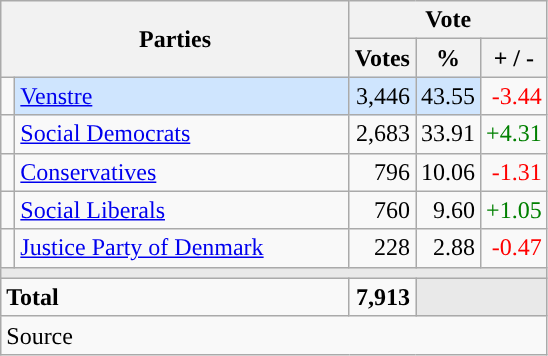<table class="wikitable" style="text-align:right;">
<tr>
<th style="text-align:centre;" rowspan="2" colspan="2" width="225">Parties</th>
<th colspan="3">Vote</th>
</tr>
<tr>
<th width="15">Votes</th>
<th width="15">%</th>
<th width="15">+ / -</th>
</tr>
<tr>
<td width="2" style="color:inherit;background:"></td>
<td bgcolor=#cfe5fe  align="left"><a href='#'>Venstre</a></td>
<td bgcolor=#cfe5fe>3,446</td>
<td bgcolor=#cfe5fe>43.55</td>
<td style=color:red;>-3.44</td>
</tr>
<tr>
<td width="2" style="color:inherit;background:"></td>
<td align="left"><a href='#'>Social Democrats</a></td>
<td>2,683</td>
<td>33.91</td>
<td style=color:green;>+4.31</td>
</tr>
<tr>
<td width="2" style="color:inherit;background:"></td>
<td align="left"><a href='#'>Conservatives</a></td>
<td>796</td>
<td>10.06</td>
<td style=color:red;>-1.31</td>
</tr>
<tr>
<td width="2" style="color:inherit;background:"></td>
<td align="left"><a href='#'>Social Liberals</a></td>
<td>760</td>
<td>9.60</td>
<td style=color:green;>+1.05</td>
</tr>
<tr>
<td width="2" style="color:inherit;background:"></td>
<td align="left"><a href='#'>Justice Party of Denmark</a></td>
<td>228</td>
<td>2.88</td>
<td style=color:red;>-0.47</td>
</tr>
<tr>
<td colspan="7" bgcolor="#E9E9E9"></td>
</tr>
<tr>
<td align="left" colspan="2"><strong>Total</strong></td>
<td><strong>7,913</strong></td>
<td bgcolor="#E9E9E9" colspan="2"></td>
</tr>
<tr>
<td align="left" colspan="6">Source</td>
</tr>
</table>
